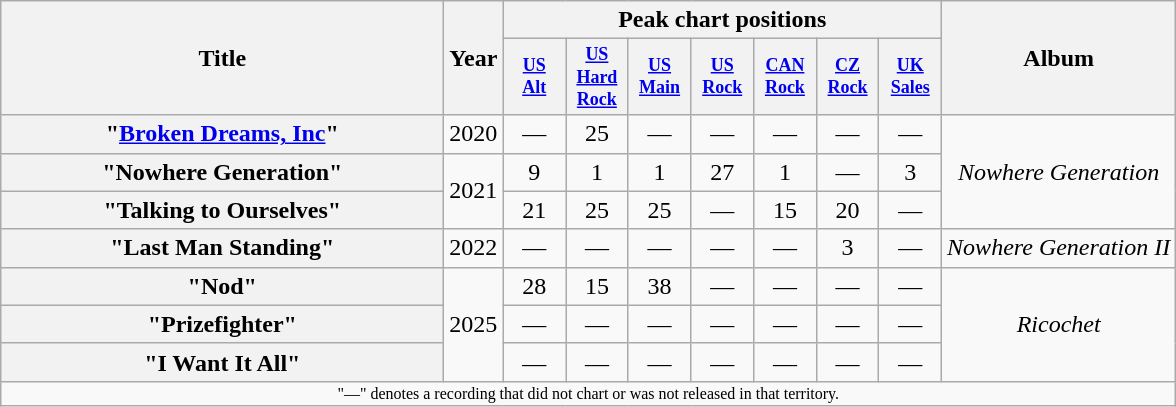<table class="wikitable plainrowheaders" style="text-align:center;">
<tr>
<th scope="col" rowspan="2" style="width:18em;">Title</th>
<th scope="col" rowspan="2">Year</th>
<th colspan="7" scope="col">Peak chart positions</th>
<th scope="col" rowspan="2">Album</th>
</tr>
<tr>
<th style="width:3em;font-size:75%"><a href='#'>US<br>Alt</a><br></th>
<th style="width:3em;font-size:75%"><a href='#'>US<br>Hard<br>Rock</a></th>
<th style="width:3em;font-size:75%"><a href='#'>US<br>Main</a><br></th>
<th style="width:3em;font-size:75%"><a href='#'>US<br>Rock</a><br></th>
<th style="width:3em;font-size:75%"><a href='#'>CAN<br>Rock</a><br></th>
<th style="width:3em;font-size:75%"><a href='#'>CZ<br>Rock</a><br></th>
<th style="width:3em;font-size:75%"><a href='#'>UK<br>Sales</a><br></th>
</tr>
<tr>
<th scope="row">"<a href='#'>Broken Dreams, Inc</a>"</th>
<td>2020</td>
<td>—</td>
<td>25</td>
<td>—</td>
<td>—</td>
<td>—</td>
<td>—</td>
<td>—</td>
<td rowspan="3"><em>Nowhere Generation</em></td>
</tr>
<tr>
<th scope="row">"Nowhere Generation"</th>
<td rowspan="2">2021</td>
<td>9</td>
<td>1</td>
<td>1</td>
<td>27</td>
<td>1</td>
<td>—</td>
<td>3</td>
</tr>
<tr>
<th scope="row">"Talking to Ourselves"</th>
<td>21</td>
<td>25</td>
<td>25</td>
<td>—</td>
<td>15</td>
<td>20</td>
<td>—</td>
</tr>
<tr>
<th scope="row">"Last Man Standing"</th>
<td>2022</td>
<td>—</td>
<td>—</td>
<td>—</td>
<td>—</td>
<td>—</td>
<td>3</td>
<td>—</td>
<td><em>Nowhere Generation II</em></td>
</tr>
<tr>
<th scope="row">"Nod"</th>
<td rowspan="3">2025</td>
<td>28</td>
<td>15</td>
<td>38</td>
<td>—</td>
<td>—</td>
<td>—</td>
<td>—</td>
<td rowspan="3"><em>Ricochet</em></td>
</tr>
<tr>
<th scope="row">"Prizefighter"</th>
<td>—</td>
<td>—</td>
<td>—</td>
<td>—</td>
<td>—</td>
<td>—</td>
<td>—</td>
</tr>
<tr>
<th scope="row">"I Want It All"</th>
<td>—</td>
<td>—</td>
<td>—</td>
<td>—</td>
<td>—</td>
<td>—</td>
<td>—</td>
</tr>
<tr>
<td colspan="14" style="text-align:center; font-size:8pt;">"—" denotes a recording that did not chart or was not released in that territory.</td>
</tr>
</table>
